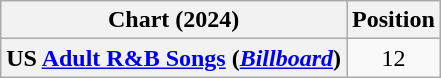<table class="wikitable plainrowheaders" style="text-align:center">
<tr>
<th scope="col">Chart (2024)</th>
<th scope="col">Position</th>
</tr>
<tr>
<th scope="row">US <a href='#'>Adult R&B Songs</a> (<em><a href='#'>Billboard</a></em>)</th>
<td>12</td>
</tr>
</table>
